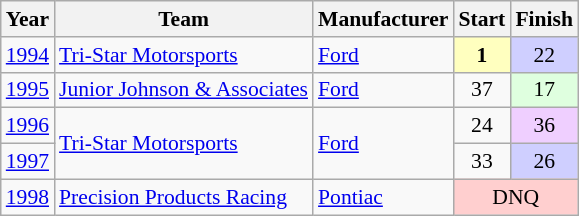<table class="wikitable" style="font-size: 90%;">
<tr>
<th>Year</th>
<th>Team</th>
<th>Manufacturer</th>
<th>Start</th>
<th>Finish</th>
</tr>
<tr>
<td><a href='#'>1994</a></td>
<td><a href='#'>Tri-Star Motorsports</a></td>
<td><a href='#'>Ford</a></td>
<td align=center style="background:#FFFFBF;"><strong>1</strong></td>
<td align=center style="background:#CFCFFF;">22</td>
</tr>
<tr>
<td><a href='#'>1995</a></td>
<td><a href='#'>Junior Johnson & Associates</a></td>
<td><a href='#'>Ford</a></td>
<td align=center>37</td>
<td align=center style="background:#DFFFDF;">17</td>
</tr>
<tr>
<td><a href='#'>1996</a></td>
<td rowspan=2><a href='#'>Tri-Star Motorsports</a></td>
<td rowspan=2><a href='#'>Ford</a></td>
<td align=center>24</td>
<td align=center style="background:#EFCFFF;">36</td>
</tr>
<tr>
<td><a href='#'>1997</a></td>
<td align=center>33</td>
<td align=center style="background:#CFCFFF;">26</td>
</tr>
<tr>
<td><a href='#'>1998</a></td>
<td><a href='#'>Precision Products Racing</a></td>
<td><a href='#'>Pontiac</a></td>
<td align=center colspan=2 style="background:#FFCFCF;">DNQ</td>
</tr>
</table>
